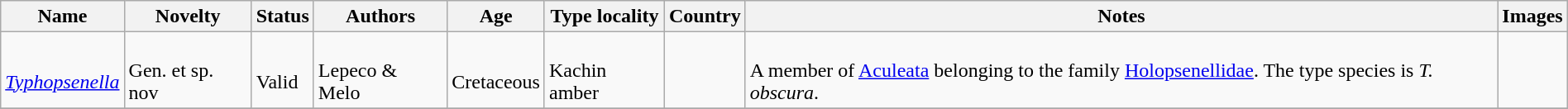<table class="wikitable sortable" align="center" width="100%">
<tr>
<th>Name</th>
<th>Novelty</th>
<th>Status</th>
<th>Authors</th>
<th>Age</th>
<th>Type locality</th>
<th>Country</th>
<th>Notes</th>
<th>Images</th>
</tr>
<tr>
<td><br><em><a href='#'>Typhopsenella</a></em></td>
<td><br>Gen. et sp. nov</td>
<td><br>Valid</td>
<td><br>Lepeco & Melo</td>
<td><br>Cretaceous</td>
<td><br>Kachin amber</td>
<td><br></td>
<td><br>A member of <a href='#'>Aculeata</a> belonging to the family <a href='#'>Holopsenellidae</a>. The type species is <em>T. obscura</em>.</td>
<td></td>
</tr>
<tr>
</tr>
</table>
